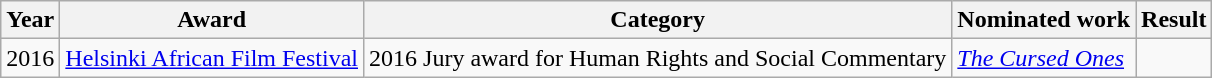<table class="wikitable sortable">
<tr>
<th>Year</th>
<th>Award</th>
<th>Category</th>
<th>Nominated work</th>
<th>Result</th>
</tr>
<tr>
<td rowspan=2>2016</td>
<td rowspan=2><a href='#'>Helsinki African Film Festival</a></td>
<td>2016 Jury award for Human Rights and Social Commentary</td>
<td><em><a href='#'>The Cursed Ones</a></em></td>
<td></td>
</tr>
</table>
